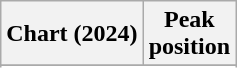<table class="wikitable sortable plainrowheaders" style="text-align:center">
<tr>
<th scope="col">Chart (2024)</th>
<th scope="col">Peak<br>position</th>
</tr>
<tr>
</tr>
<tr>
</tr>
<tr>
</tr>
</table>
